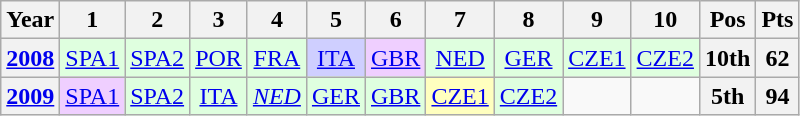<table class="wikitable" style="text-align:center">
<tr>
<th>Year</th>
<th>1</th>
<th>2</th>
<th>3</th>
<th>4</th>
<th>5</th>
<th>6</th>
<th>7</th>
<th>8</th>
<th>9</th>
<th>10</th>
<th>Pos</th>
<th>Pts</th>
</tr>
<tr>
<th><a href='#'>2008</a></th>
<td style="background:#dfffdf;"><a href='#'>SPA1</a><br></td>
<td style="background:#dfffdf;"><a href='#'>SPA2</a><br></td>
<td style="background:#dfffdf;"><a href='#'>POR</a><br></td>
<td style="background:#dfffdf;"><a href='#'>FRA</a><br></td>
<td style="background:#cfcfff;"><a href='#'>ITA</a><br></td>
<td style="background:#efcfff;"><a href='#'>GBR</a><br></td>
<td style="background:#dfffdf;"><a href='#'>NED</a><br></td>
<td style="background:#dfffdf;"><a href='#'>GER</a><br></td>
<td style="background:#dfffdf;"><a href='#'>CZE1</a><br></td>
<td style="background:#dfffdf;"><a href='#'>CZE2</a><br></td>
<th>10th</th>
<th>62</th>
</tr>
<tr>
<th><a href='#'>2009</a></th>
<td style="background:#efcfff;"><a href='#'>SPA1</a><br></td>
<td style="background:#dfffdf;"><a href='#'>SPA2</a><br></td>
<td style="background:#dfffdf;"><a href='#'>ITA</a><br></td>
<td style="background:#dfffdf;"><em><a href='#'>NED</a></em><br></td>
<td style="background:#dfffdf;"><a href='#'>GER</a><br></td>
<td style="background:#dfffdf;"><a href='#'>GBR</a><br></td>
<td style="background:#ffffbf;"><a href='#'>CZE1</a><br></td>
<td style="background:#dfffdf;"><a href='#'>CZE2</a><br></td>
<td></td>
<td></td>
<th>5th</th>
<th>94</th>
</tr>
</table>
